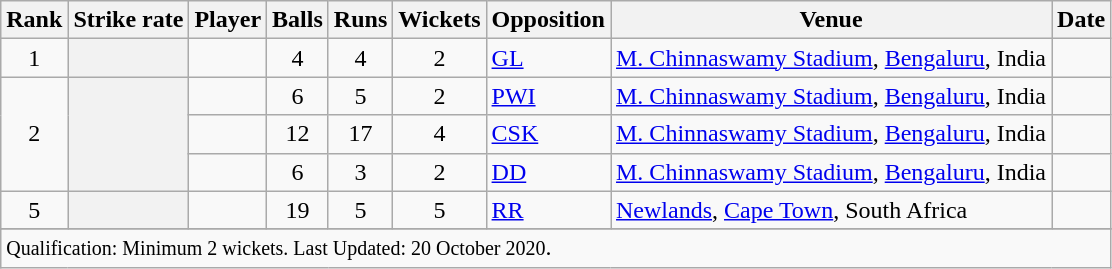<table class="wikitable">
<tr>
<th>Rank</th>
<th>Strike rate</th>
<th>Player</th>
<th>Balls</th>
<th>Runs</th>
<th>Wickets</th>
<th>Opposition</th>
<th>Venue</th>
<th>Date</th>
</tr>
<tr>
<td align=center>1</td>
<th scope=row style=text-align:center;></th>
<td></td>
<td align=center>4</td>
<td align=center>4</td>
<td align=center>2</td>
<td><a href='#'>GL</a></td>
<td><a href='#'>M. Chinnaswamy Stadium</a>, <a href='#'>Bengaluru</a>, India</td>
<td></td>
</tr>
<tr>
<td align=center rowspan=3>2</td>
<th scope=row style=text-align:center; rowspan=3></th>
<td></td>
<td align=center>6</td>
<td align=center>5</td>
<td align=center>2</td>
<td><a href='#'>PWI</a></td>
<td><a href='#'>M. Chinnaswamy Stadium</a>, <a href='#'>Bengaluru</a>, India</td>
<td></td>
</tr>
<tr>
<td></td>
<td align=center>12</td>
<td align=center>17</td>
<td align=center>4</td>
<td><a href='#'>CSK</a></td>
<td><a href='#'>M. Chinnaswamy Stadium</a>, <a href='#'>Bengaluru</a>, India</td>
<td></td>
</tr>
<tr>
<td></td>
<td align=center>6</td>
<td align=center>3</td>
<td align=center>2</td>
<td><a href='#'>DD</a></td>
<td><a href='#'>M. Chinnaswamy Stadium</a>, <a href='#'>Bengaluru</a>, India</td>
<td></td>
</tr>
<tr>
<td align=center>5</td>
<th scope=row style=text-align:center;></th>
<td></td>
<td align=center>19</td>
<td align=center>5</td>
<td align=center>5</td>
<td><a href='#'>RR</a></td>
<td><a href='#'>Newlands</a>, <a href='#'>Cape Town</a>, South Africa</td>
<td></td>
</tr>
<tr>
</tr>
<tr class=sortbottom>
<td colspan=9><small>Qualification: Minimum 2 wickets. Last Updated: 20 October 2020</small>.</td>
</tr>
</table>
